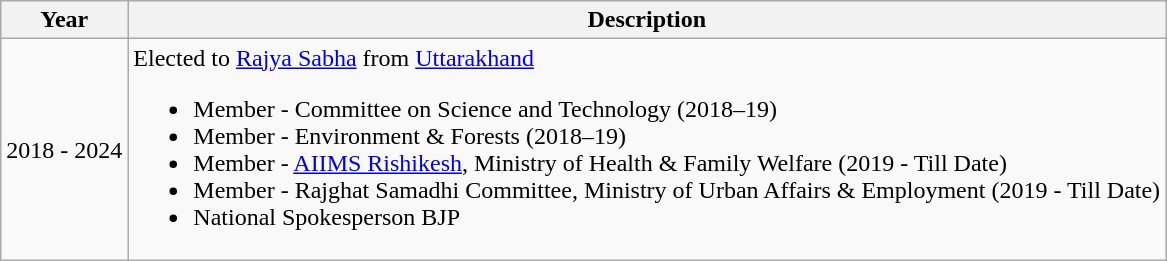<table class="wikitable">
<tr>
<th>Year</th>
<th>Description</th>
</tr>
<tr>
<td>2018 - 2024</td>
<td>Elected to <a href='#'>Rajya Sabha</a> from <a href='#'>Uttarakhand</a><br><ul><li>Member - Committee on Science and Technology (2018–19)</li><li>Member - Environment & Forests (2018–19)</li><li>Member - <a href='#'>AIIMS Rishikesh</a>, Ministry of Health & Family Welfare (2019 - Till Date)</li><li>Member - Rajghat Samadhi Committee, Ministry of Urban Affairs & Employment (2019 - Till Date)</li><li>National Spokesperson BJP</li></ul></td>
</tr>
</table>
